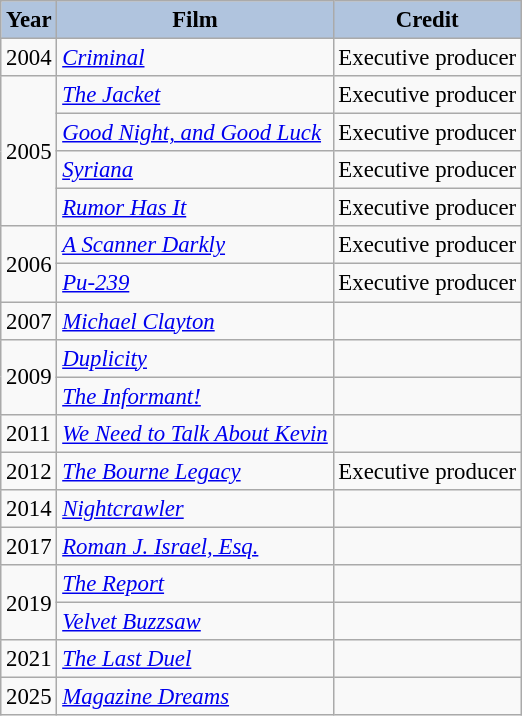<table class="wikitable" style="font-size:95%;">
<tr>
<th style="background:#B0C4DE;">Year</th>
<th style="background:#B0C4DE;">Film</th>
<th style="background:#B0C4DE;">Credit</th>
</tr>
<tr>
<td>2004</td>
<td><em><a href='#'>Criminal</a></em></td>
<td>Executive producer</td>
</tr>
<tr>
<td rowspan=4>2005</td>
<td><em><a href='#'>The Jacket</a></em></td>
<td>Executive producer</td>
</tr>
<tr>
<td><em><a href='#'>Good Night, and Good Luck</a></em></td>
<td>Executive producer</td>
</tr>
<tr>
<td><em><a href='#'>Syriana</a></em></td>
<td>Executive producer</td>
</tr>
<tr>
<td><em><a href='#'>Rumor Has It</a></em></td>
<td>Executive producer</td>
</tr>
<tr>
<td rowspan=2>2006</td>
<td><em><a href='#'>A Scanner Darkly</a></em></td>
<td>Executive producer</td>
</tr>
<tr>
<td><em><a href='#'>Pu-239</a></em></td>
<td>Executive producer</td>
</tr>
<tr>
<td>2007</td>
<td><em><a href='#'>Michael Clayton</a></em></td>
<td></td>
</tr>
<tr>
<td rowspan=2>2009</td>
<td><em><a href='#'>Duplicity</a></em></td>
<td></td>
</tr>
<tr>
<td><em><a href='#'>The Informant!</a></em></td>
<td></td>
</tr>
<tr>
<td>2011</td>
<td><em><a href='#'>We Need to Talk About Kevin</a></em></td>
<td></td>
</tr>
<tr>
<td>2012</td>
<td><em><a href='#'>The Bourne Legacy</a></em></td>
<td>Executive producer</td>
</tr>
<tr>
<td>2014</td>
<td><em><a href='#'>Nightcrawler</a></em></td>
<td></td>
</tr>
<tr>
<td>2017</td>
<td><em><a href='#'>Roman J. Israel, Esq.</a></em></td>
<td></td>
</tr>
<tr>
<td rowspan=2>2019</td>
<td><em><a href='#'>The Report</a></em></td>
<td></td>
</tr>
<tr>
<td><em><a href='#'>Velvet Buzzsaw</a></em></td>
<td></td>
</tr>
<tr>
<td>2021</td>
<td><em><a href='#'>The Last Duel</a></em></td>
<td></td>
</tr>
<tr>
<td>2025</td>
<td><em><a href='#'>Magazine Dreams</a></em></td>
<td></td>
</tr>
</table>
